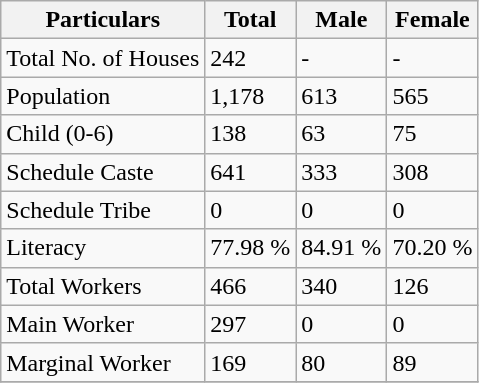<table class="wikitable sortable">
<tr>
<th>Particulars</th>
<th>Total</th>
<th>Male</th>
<th>Female</th>
</tr>
<tr>
<td>Total No. of Houses</td>
<td>242</td>
<td>-</td>
<td>-</td>
</tr>
<tr>
<td>Population</td>
<td>1,178</td>
<td>613</td>
<td>565</td>
</tr>
<tr>
<td>Child (0-6)</td>
<td>138</td>
<td>63</td>
<td>75</td>
</tr>
<tr>
<td>Schedule Caste</td>
<td>641</td>
<td>333</td>
<td>308</td>
</tr>
<tr>
<td>Schedule Tribe</td>
<td>0</td>
<td>0</td>
<td>0</td>
</tr>
<tr>
<td>Literacy</td>
<td>77.98 %</td>
<td>84.91 %</td>
<td>70.20 %</td>
</tr>
<tr>
<td>Total Workers</td>
<td>466</td>
<td>340</td>
<td>126</td>
</tr>
<tr>
<td>Main Worker</td>
<td>297</td>
<td>0</td>
<td>0</td>
</tr>
<tr>
<td>Marginal Worker</td>
<td>169</td>
<td>80</td>
<td>89</td>
</tr>
<tr>
</tr>
</table>
